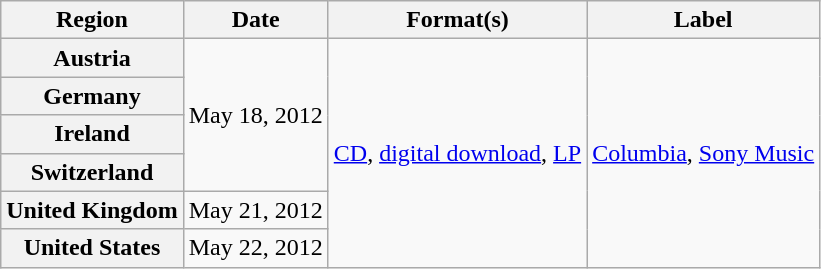<table class="wikitable plainrowheaders">
<tr>
<th scope="col">Region</th>
<th scope="col">Date</th>
<th scope="col">Format(s)</th>
<th scope="col">Label</th>
</tr>
<tr>
<th scope="row">Austria</th>
<td rowspan="4">May 18, 2012</td>
<td rowspan="6"><a href='#'>CD</a>, <a href='#'>digital download</a>, <a href='#'>LP</a></td>
<td rowspan="6"><a href='#'>Columbia</a>, <a href='#'>Sony Music</a></td>
</tr>
<tr>
<th scope="row">Germany</th>
</tr>
<tr>
<th scope="row">Ireland</th>
</tr>
<tr>
<th scope="row">Switzerland</th>
</tr>
<tr>
<th scope="row">United Kingdom</th>
<td>May 21, 2012</td>
</tr>
<tr>
<th scope="row">United States</th>
<td>May 22, 2012</td>
</tr>
</table>
